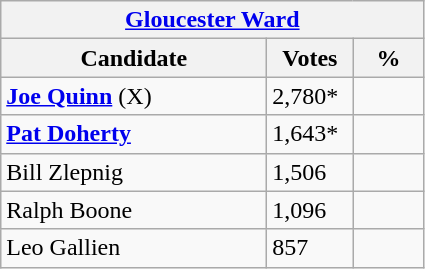<table class="wikitable">
<tr>
<th colspan="3"><a href='#'>Gloucester Ward</a></th>
</tr>
<tr>
<th style="width: 170px">Candidate</th>
<th style="width: 50px">Votes</th>
<th style="width: 40px">%</th>
</tr>
<tr>
<td><strong><a href='#'>Joe Quinn</a></strong> (X)</td>
<td>2,780*</td>
<td></td>
</tr>
<tr>
<td><strong><a href='#'>Pat Doherty</a></strong></td>
<td>1,643*</td>
<td></td>
</tr>
<tr>
<td>Bill Zlepnig</td>
<td>1,506</td>
<td></td>
</tr>
<tr>
<td>Ralph Boone</td>
<td>1,096</td>
<td></td>
</tr>
<tr>
<td>Leo Gallien</td>
<td>857</td>
<td></td>
</tr>
</table>
